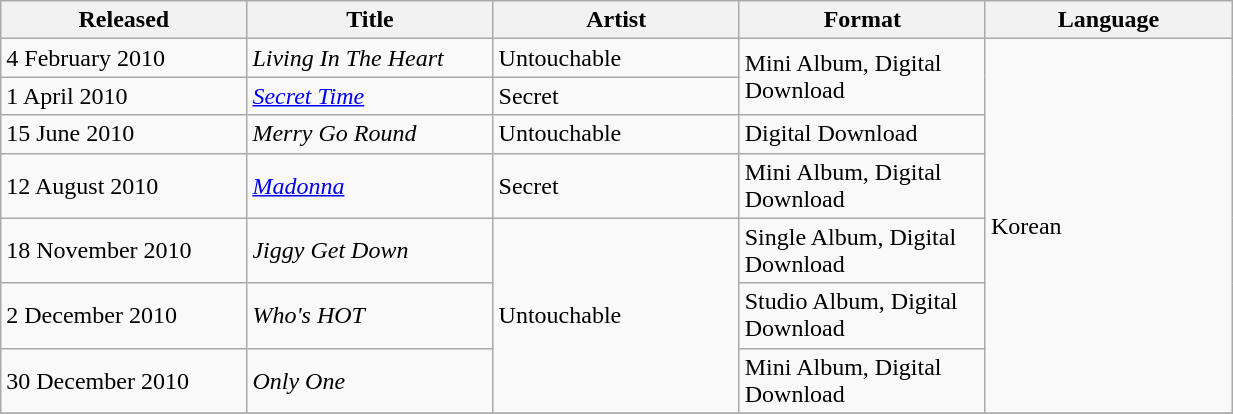<table class="wikitable sortable" align="left center" style="width:65%;">
<tr>
<th style="width:20%;">Released</th>
<th style="width:20%;">Title</th>
<th style="width:20%;">Artist</th>
<th style="width:20%;">Format</th>
<th style="width:20%;">Language</th>
</tr>
<tr>
<td>4 February 2010</td>
<td><em>Living In  The Heart</em></td>
<td>Untouchable</td>
<td rowspan="2">Mini Album, Digital Download</td>
<td rowspan="7">Korean</td>
</tr>
<tr>
<td>1 April 2010</td>
<td><em><a href='#'>Secret Time</a></em></td>
<td>Secret</td>
</tr>
<tr>
<td>15 June 2010</td>
<td><em>Merry Go Round</em></td>
<td>Untouchable</td>
<td>Digital Download</td>
</tr>
<tr>
<td>12 August 2010</td>
<td><em><a href='#'>Madonna</a></em></td>
<td>Secret</td>
<td>Mini Album, Digital Download</td>
</tr>
<tr>
<td>18 November 2010</td>
<td><em>Jiggy Get Down</em></td>
<td rowspan="3">Untouchable</td>
<td>Single Album, Digital Download</td>
</tr>
<tr>
<td>2 December 2010</td>
<td><em>Who's HOT</em></td>
<td>Studio Album, Digital Download</td>
</tr>
<tr>
<td>30 December 2010</td>
<td><em>Only One</em></td>
<td>Mini Album, Digital Download</td>
</tr>
<tr>
</tr>
</table>
